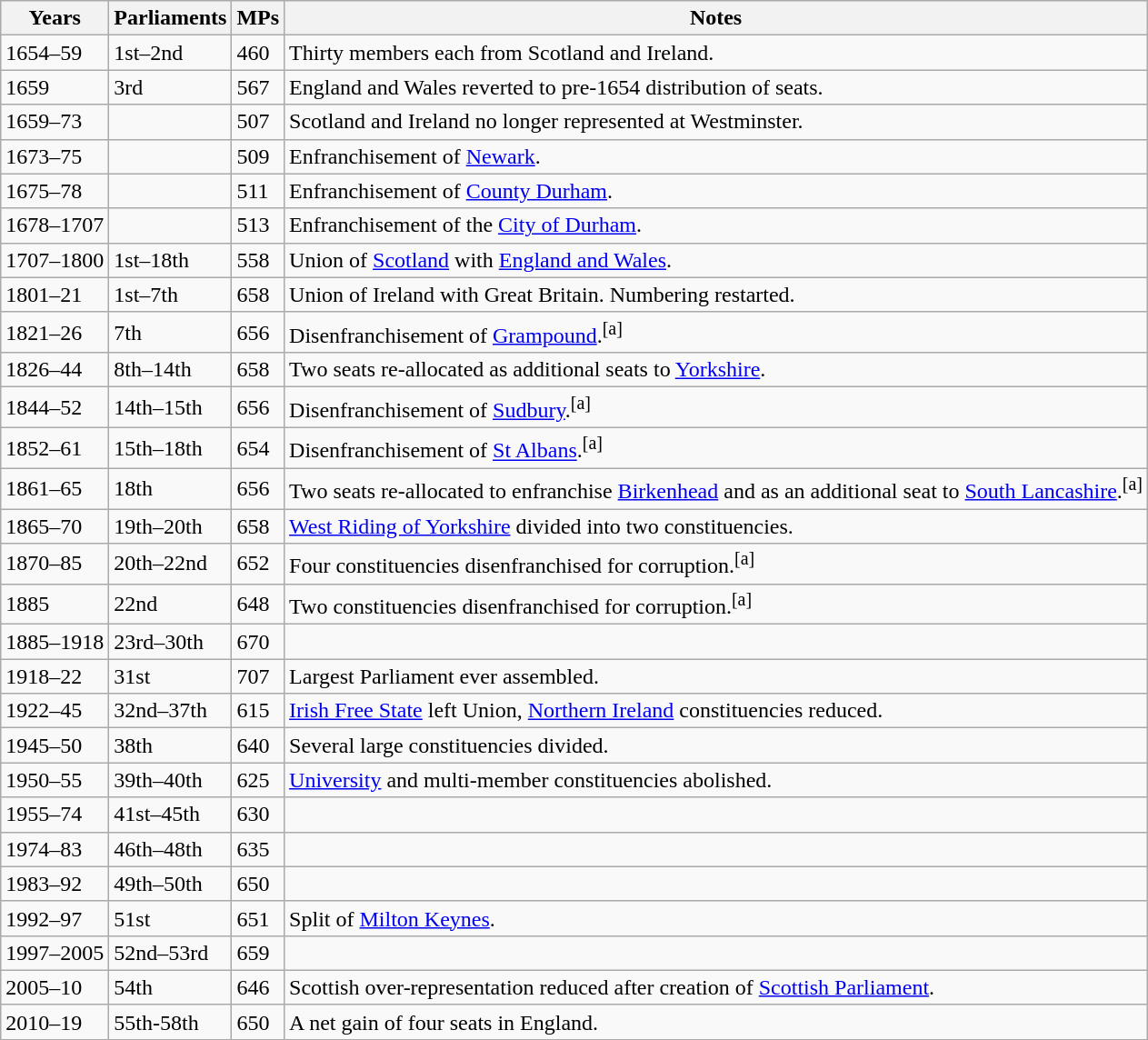<table class="wikitable">
<tr>
<th>Years</th>
<th>Parliaments</th>
<th>MPs</th>
<th>Notes</th>
</tr>
<tr>
<td>1654–59</td>
<td>1st–2nd</td>
<td>460</td>
<td>Thirty members each from Scotland and Ireland.</td>
</tr>
<tr>
<td>1659</td>
<td>3rd</td>
<td>567</td>
<td>England and Wales reverted to pre-1654 distribution of seats.</td>
</tr>
<tr>
<td>1659–73</td>
<td></td>
<td>507</td>
<td>Scotland and Ireland no longer represented at Westminster.</td>
</tr>
<tr>
<td>1673–75</td>
<td></td>
<td>509</td>
<td>Enfranchisement of <a href='#'>Newark</a>.</td>
</tr>
<tr>
<td>1675–78</td>
<td></td>
<td>511</td>
<td>Enfranchisement of <a href='#'>County Durham</a>.</td>
</tr>
<tr>
<td>1678–1707</td>
<td></td>
<td>513</td>
<td>Enfranchisement of the <a href='#'>City of Durham</a>.</td>
</tr>
<tr>
<td>1707–1800</td>
<td>1st–18th</td>
<td>558</td>
<td>Union of <a href='#'>Scotland</a> with <a href='#'>England and Wales</a>.</td>
</tr>
<tr>
<td>1801–21</td>
<td>1st–7th</td>
<td>658</td>
<td>Union of Ireland with Great Britain. Numbering restarted.</td>
</tr>
<tr>
<td>1821–26</td>
<td>7th</td>
<td>656</td>
<td>Disenfranchisement of <a href='#'>Grampound</a>.<sup>[a]</sup></td>
</tr>
<tr>
<td>1826–44</td>
<td>8th–14th</td>
<td>658</td>
<td>Two seats re-allocated as additional seats to <a href='#'>Yorkshire</a>.</td>
</tr>
<tr>
<td>1844–52</td>
<td>14th–15th</td>
<td>656</td>
<td>Disenfranchisement of <a href='#'>Sudbury</a>.<sup>[a]</sup></td>
</tr>
<tr>
<td>1852–61</td>
<td>15th–18th</td>
<td>654</td>
<td>Disenfranchisement of <a href='#'>St Albans</a>.<sup>[a]</sup></td>
</tr>
<tr>
<td>1861–65</td>
<td>18th</td>
<td>656</td>
<td>Two seats re-allocated to enfranchise <a href='#'>Birkenhead</a> and as an additional seat to <a href='#'>South Lancashire</a>.<sup>[a]</sup></td>
</tr>
<tr>
<td>1865–70</td>
<td>19th–20th</td>
<td>658</td>
<td><a href='#'>West Riding of Yorkshire</a> divided into two constituencies.</td>
</tr>
<tr>
<td>1870–85</td>
<td>20th–22nd</td>
<td>652</td>
<td>Four constituencies disenfranchised for corruption.<sup>[a]</sup></td>
</tr>
<tr>
<td>1885</td>
<td>22nd</td>
<td>648</td>
<td>Two constituencies disenfranchised for corruption.<sup>[a]</sup></td>
</tr>
<tr>
<td>1885–1918</td>
<td>23rd–30th</td>
<td>670</td>
<td></td>
</tr>
<tr>
<td>1918–22</td>
<td>31st</td>
<td>707</td>
<td>Largest Parliament ever assembled.</td>
</tr>
<tr>
<td>1922–45</td>
<td>32nd–37th</td>
<td>615</td>
<td><a href='#'>Irish Free State</a> left Union, <a href='#'>Northern Ireland</a> constituencies reduced.</td>
</tr>
<tr>
<td>1945–50</td>
<td>38th</td>
<td>640</td>
<td>Several large constituencies divided.</td>
</tr>
<tr>
<td>1950–55</td>
<td>39th–40th</td>
<td>625</td>
<td><a href='#'>University</a> and multi-member constituencies abolished.</td>
</tr>
<tr>
<td>1955–74</td>
<td>41st–45th</td>
<td>630</td>
<td></td>
</tr>
<tr>
<td>1974–83</td>
<td>46th–48th</td>
<td>635</td>
<td></td>
</tr>
<tr>
<td>1983–92</td>
<td>49th–50th</td>
<td>650</td>
<td></td>
</tr>
<tr>
<td>1992–97</td>
<td>51st</td>
<td>651</td>
<td>Split of <a href='#'>Milton Keynes</a>.</td>
</tr>
<tr>
<td>1997–2005</td>
<td>52nd–53rd</td>
<td>659</td>
<td></td>
</tr>
<tr>
<td>2005–10</td>
<td>54th</td>
<td>646</td>
<td>Scottish over-representation reduced after creation of <a href='#'>Scottish Parliament</a>.</td>
</tr>
<tr>
<td>2010–19</td>
<td>55th-58th</td>
<td>650</td>
<td>A net gain of four seats in England.</td>
</tr>
</table>
